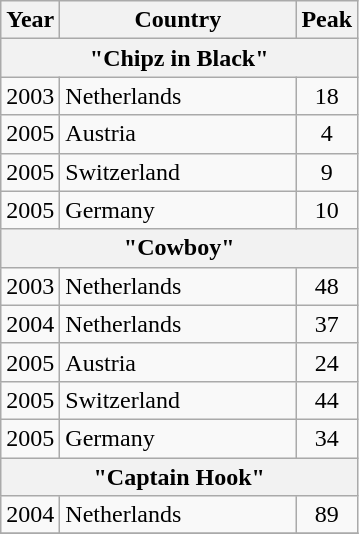<table class="wikitable">
<tr>
<th width="20">Year</th>
<th width="150">Country</th>
<th width="20">Peak</th>
</tr>
<tr>
<th colspan=3>"Chipz in Black"</th>
</tr>
<tr>
<td align="left">2003</td>
<td align="left">Netherlands</td>
<td align="center">18</td>
</tr>
<tr>
<td align="left">2005</td>
<td align="left">Austria</td>
<td align="center">4</td>
</tr>
<tr>
<td align="left">2005</td>
<td align="left">Switzerland</td>
<td align="center">9</td>
</tr>
<tr>
<td align="left">2005</td>
<td align="left">Germany</td>
<td align="center">10</td>
</tr>
<tr>
<th colspan=3>"Cowboy"</th>
</tr>
<tr>
<td align="left">2003</td>
<td align="left">Netherlands</td>
<td align="center">48</td>
</tr>
<tr>
<td align="left">2004</td>
<td align="left">Netherlands</td>
<td align="center">37</td>
</tr>
<tr>
<td align="left">2005</td>
<td align="left">Austria</td>
<td align="center">24</td>
</tr>
<tr>
<td align="left">2005</td>
<td align="left">Switzerland</td>
<td align="center">44</td>
</tr>
<tr>
<td align="left">2005</td>
<td align="left">Germany</td>
<td align="center">34</td>
</tr>
<tr>
<th colspan=3>"Captain Hook"</th>
</tr>
<tr>
<td align="left">2004</td>
<td align="left">Netherlands</td>
<td align="center">89</td>
</tr>
<tr>
</tr>
</table>
